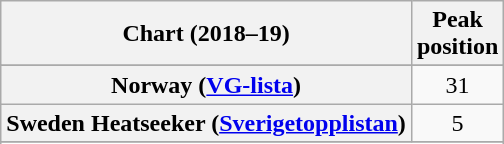<table class="wikitable sortable plainrowheaders" style="text-align:center">
<tr>
<th scope="col">Chart (2018–19)</th>
<th scope="col">Peak<br>position</th>
</tr>
<tr>
</tr>
<tr>
</tr>
<tr>
<th scope="row">Norway (<a href='#'>VG-lista</a>)</th>
<td>31</td>
</tr>
<tr>
<th scope="row">Sweden Heatseeker (<a href='#'>Sverigetopplistan</a>)</th>
<td>5</td>
</tr>
<tr>
</tr>
<tr>
</tr>
</table>
